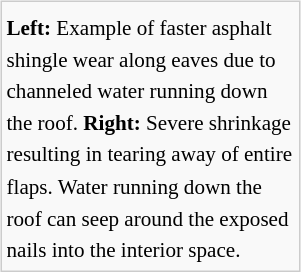<table style="width:200px; float:right; border:1px solid #ccc; background:#f9f9f9; font-size:88%; line-height:1.5em; margin:5px;">
<tr>
<td></td>
<td></td>
</tr>
<tr>
<td colspan="2"><strong>Left:</strong> Example of faster asphalt shingle wear along eaves due to channeled water running down the roof. <strong>Right:</strong> Severe shrinkage resulting in tearing away of entire flaps. Water running down the roof can seep around the exposed nails into the interior space.</td>
</tr>
</table>
